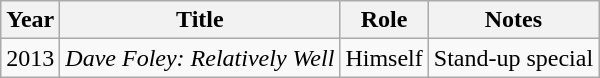<table class="wikitable sortable">
<tr>
<th>Year</th>
<th>Title</th>
<th>Role</th>
<th class="unsortable">Notes</th>
</tr>
<tr>
<td>2013</td>
<td><em>Dave Foley: Relatively Well</em></td>
<td>Himself</td>
<td>Stand-up special</td>
</tr>
</table>
